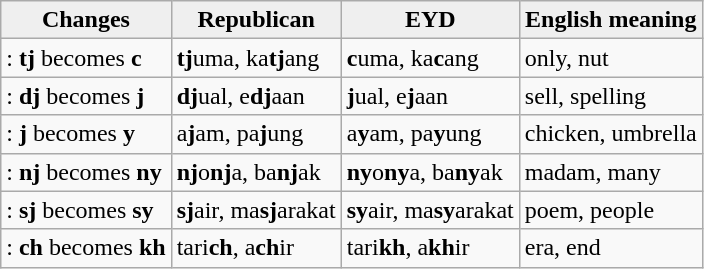<table class="wikitable">
<tr>
<th style="background:#efefef;">Changes</th>
<th style="background:#efefef;">Republican</th>
<th style="background:#efefef;">EYD</th>
<th style="background:#efefef;">English meaning</th>
</tr>
<tr>
<td>: <strong>tj</strong> becomes <strong>c</strong></td>
<td><strong>tj</strong>uma, ka<strong>tj</strong>ang</td>
<td><strong>c</strong>uma, ka<strong>c</strong>ang</td>
<td>only, nut</td>
</tr>
<tr>
<td>: <strong>dj</strong> becomes <strong>j</strong></td>
<td><strong>dj</strong>ual, e<strong>dj</strong>aan</td>
<td><strong>j</strong>ual, e<strong>j</strong>aan</td>
<td>sell, spelling</td>
</tr>
<tr>
<td>: <strong>j</strong> becomes <strong>y</strong></td>
<td>a<strong>j</strong>am, pa<strong>j</strong>ung</td>
<td>a<strong>y</strong>am, pa<strong>y</strong>ung</td>
<td>chicken, umbrella</td>
</tr>
<tr>
<td>: <strong>nj</strong> becomes <strong>ny</strong></td>
<td><strong>nj</strong>o<strong>nj</strong>a, ba<strong>nj</strong>ak</td>
<td><strong>ny</strong>o<strong>ny</strong>a, ba<strong>ny</strong>ak</td>
<td>madam, many</td>
</tr>
<tr>
<td>: <strong>sj</strong> becomes <strong>sy</strong></td>
<td><strong>sj</strong>air, ma<strong>sj</strong>arakat</td>
<td><strong>sy</strong>air, ma<strong>sy</strong>arakat</td>
<td>poem, people</td>
</tr>
<tr>
<td>: <strong>ch</strong> becomes <strong>kh</strong></td>
<td>tari<strong>ch</strong>, a<strong>ch</strong>ir</td>
<td>tari<strong>kh</strong>, a<strong>kh</strong>ir</td>
<td>era, end</td>
</tr>
</table>
